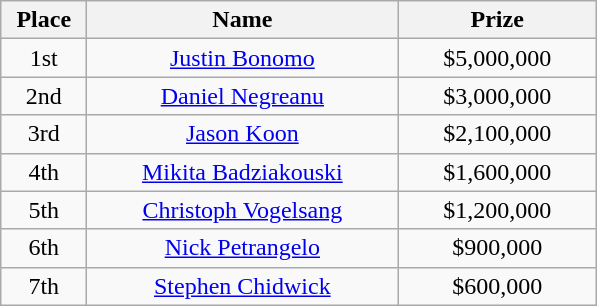<table class="wikitable">
<tr>
<th style="width:50px;">Place</th>
<th style="width:200px;">Name</th>
<th style="width:125px;">Prize</th>
</tr>
<tr>
<td style="text-align:center;">1st</td>
<td style="text-align:center;"> <a href='#'>Justin Bonomo</a></td>
<td style="text-align:center;">$5,000,000</td>
</tr>
<tr>
<td style="text-align:center;">2nd</td>
<td style="text-align:center;"> <a href='#'>Daniel Negreanu</a></td>
<td style="text-align:center;">$3,000,000</td>
</tr>
<tr>
<td style="text-align:center;">3rd</td>
<td style="text-align:center;"> <a href='#'>Jason Koon</a></td>
<td style="text-align:center;">$2,100,000</td>
</tr>
<tr>
<td style="text-align:center;">4th</td>
<td style="text-align:center;"> <a href='#'>Mikita Badziakouski</a></td>
<td style="text-align:center;">$1,600,000</td>
</tr>
<tr>
<td style="text-align:center;">5th</td>
<td style="text-align:center;"> <a href='#'>Christoph Vogelsang</a></td>
<td style="text-align:center;">$1,200,000</td>
</tr>
<tr>
<td style="text-align:center;">6th</td>
<td style="text-align:center;"> <a href='#'>Nick Petrangelo</a></td>
<td style="text-align:center;">$900,000</td>
</tr>
<tr>
<td style="text-align:center;">7th</td>
<td style="text-align:center;"> <a href='#'>Stephen Chidwick</a></td>
<td style="text-align:center;">$600,000</td>
</tr>
</table>
